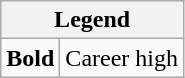<table class="wikitable mw-collapsible">
<tr>
<th colspan="2">Legend</th>
</tr>
<tr>
<td><strong>Bold</strong></td>
<td>Career high</td>
</tr>
</table>
